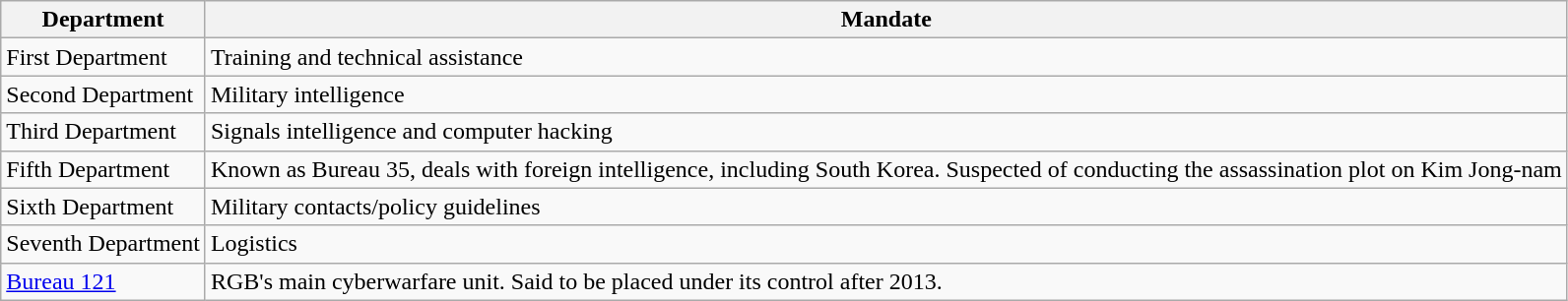<table class="wikitable">
<tr>
<th>Department</th>
<th>Mandate</th>
</tr>
<tr>
<td>First Department</td>
<td>Training and technical assistance</td>
</tr>
<tr>
<td>Second Department</td>
<td>Military intelligence</td>
</tr>
<tr>
<td>Third Department</td>
<td>Signals intelligence and computer hacking</td>
</tr>
<tr>
<td>Fifth Department</td>
<td>Known as Bureau 35, deals with foreign intelligence, including South Korea. Suspected of conducting the assassination plot on Kim Jong-nam</td>
</tr>
<tr>
<td>Sixth Department</td>
<td>Military contacts/policy guidelines</td>
</tr>
<tr>
<td>Seventh Department</td>
<td>Logistics</td>
</tr>
<tr>
<td><a href='#'>Bureau 121</a></td>
<td>RGB's main cyberwarfare unit. Said to be placed under its control after 2013.</td>
</tr>
</table>
